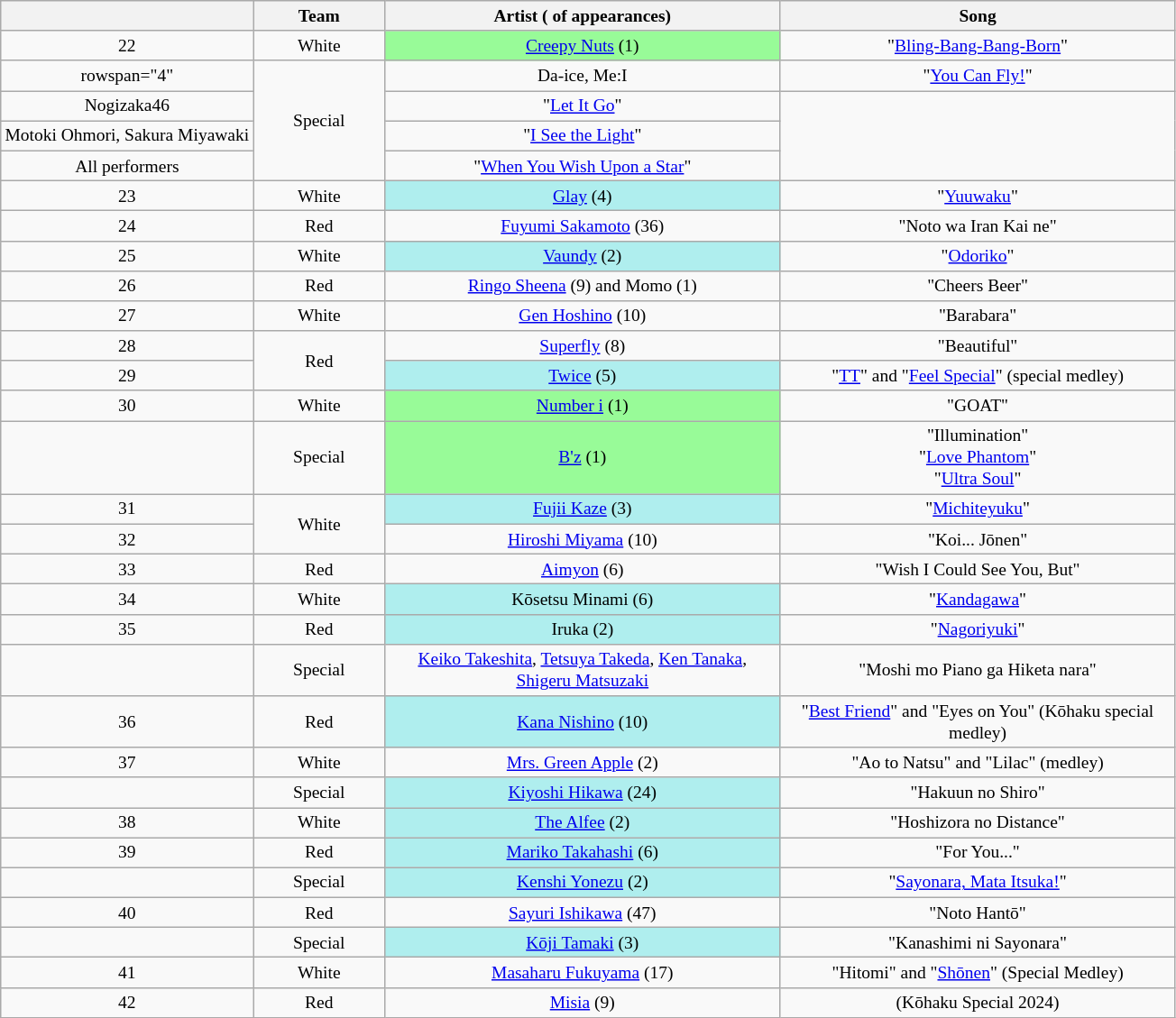<table class="wikitable sortable" style="font-size:small; text-align:center; width:75">
<tr>
<th></th>
<th style="width:7em">Team</th>
<th style="width:22em">Artist ( of appearances)</th>
<th style="width:22em">Song</th>
</tr>
<tr>
<td>22</td>
<td>White</td>
<td style="background:palegreen"><a href='#'>Creepy Nuts</a> (1) </td>
<td>"<a href='#'>Bling-Bang-Bang-Born</a>"</td>
</tr>
<tr>
<td>rowspan="4" </td>
<td rowspan="4">Special</td>
<td>Da-ice, Me:I</td>
<td>"<a href='#'>You Can Fly!</a>"</td>
</tr>
<tr>
<td>Nogizaka46</td>
<td>"<a href='#'>Let It Go</a>"</td>
</tr>
<tr>
<td>Motoki Ohmori, Sakura Miyawaki</td>
<td>"<a href='#'>I See the Light</a>"</td>
</tr>
<tr>
<td>All performers</td>
<td>"<a href='#'>When You Wish Upon a Star</a>"</td>
</tr>
<tr>
<td>23</td>
<td>White</td>
<td style="background:paleturquoise"><a href='#'>Glay</a> (4) </td>
<td>"<a href='#'>Yuuwaku</a>"</td>
</tr>
<tr>
<td>24</td>
<td>Red</td>
<td><a href='#'>Fuyumi Sakamoto</a> (36)</td>
<td>"Noto wa Iran Kai ne"</td>
</tr>
<tr>
<td>25</td>
<td>White</td>
<td style="background:paleturquoise"><a href='#'>Vaundy</a> (2) </td>
<td>"<a href='#'>Odoriko</a>"</td>
</tr>
<tr>
<td>26</td>
<td>Red</td>
<td><a href='#'>Ringo Sheena</a> (9) and <span>Momo (1) </span></td>
<td>"Cheers Beer"</td>
</tr>
<tr>
<td>27</td>
<td>White</td>
<td><a href='#'>Gen Hoshino</a> (10)</td>
<td>"Barabara"</td>
</tr>
<tr>
<td>28</td>
<td rowspan="2">Red</td>
<td><a href='#'>Superfly</a> (8)</td>
<td>"Beautiful"</td>
</tr>
<tr>
<td>29</td>
<td style="background:paleturquoise"><a href='#'>Twice</a> (5) </td>
<td>"<a href='#'>TT</a>" and "<a href='#'>Feel Special</a>" (special medley)</td>
</tr>
<tr>
<td>30</td>
<td>White</td>
<td style="background:palegreen"><a href='#'>Number i</a> (1) </td>
<td>"GOAT"</td>
</tr>
<tr>
<td></td>
<td>Special</td>
<td style="background:palegreen"><a href='#'>B'z</a> (1) </td>
<td>"Illumination"<br>"<a href='#'>Love Phantom</a>"<br>"<a href='#'>Ultra Soul</a>"</td>
</tr>
<tr>
<td>31</td>
<td rowspan="2">White</td>
<td style="background:paleturquoise"><a href='#'>Fujii Kaze</a> (3) </td>
<td>"<a href='#'>Michiteyuku</a>"</td>
</tr>
<tr>
<td>32</td>
<td><a href='#'>Hiroshi Miyama</a> (10)</td>
<td>"Koi... Jōnen"</td>
</tr>
<tr>
<td>33</td>
<td>Red</td>
<td><a href='#'>Aimyon</a> (6)</td>
<td>"Wish I Could See You, But"</td>
</tr>
<tr>
<td>34</td>
<td>White</td>
<td style="background:paleturquoise">Kōsetsu Minami (6) </td>
<td>"<a href='#'>Kandagawa</a>"</td>
</tr>
<tr>
<td>35</td>
<td>Red</td>
<td style="background:paleturquoise">Iruka (2) </td>
<td>"<a href='#'>Nagoriyuki</a>"</td>
</tr>
<tr>
<td></td>
<td>Special</td>
<td><a href='#'>Keiko Takeshita</a>, <a href='#'>Tetsuya Takeda</a>, <a href='#'>Ken Tanaka</a>, <a href='#'>Shigeru Matsuzaki</a></td>
<td>"Moshi mo Piano ga Hiketa nara"</td>
</tr>
<tr>
<td>36</td>
<td>Red</td>
<td style="background:paleturquoise"><a href='#'>Kana Nishino</a> (10) </td>
<td>"<a href='#'>Best Friend</a>" and "Eyes on You" (Kōhaku special medley)</td>
</tr>
<tr>
<td>37</td>
<td>White</td>
<td><a href='#'>Mrs. Green Apple</a> (2)</td>
<td>"Ao to Natsu" and "Lilac" (medley)</td>
</tr>
<tr>
<td></td>
<td>Special</td>
<td style="background:paleturquoise"><a href='#'>Kiyoshi Hikawa</a> (24) </td>
<td>"Hakuun no Shiro"</td>
</tr>
<tr>
<td>38</td>
<td>White</td>
<td style="background:paleturquoise"><a href='#'>The Alfee</a> (2) </td>
<td>"Hoshizora no Distance"</td>
</tr>
<tr>
<td>39</td>
<td>Red</td>
<td style="background:paleturquoise"><a href='#'>Mariko Takahashi</a> (6) </td>
<td>"For You..."</td>
</tr>
<tr>
<td></td>
<td>Special</td>
<td style="background:paleturquoise"><a href='#'>Kenshi Yonezu</a> (2) </td>
<td>"<a href='#'>Sayonara, Mata Itsuka!</a>"</td>
</tr>
<tr>
<td>40</td>
<td>Red</td>
<td><a href='#'>Sayuri Ishikawa</a> (47)</td>
<td>"Noto Hantō"</td>
</tr>
<tr>
<td></td>
<td>Special</td>
<td style="background:paleturquoise"><a href='#'>Kōji Tamaki</a> (3) </td>
<td>"Kanashimi ni Sayonara"</td>
</tr>
<tr>
<td>41</td>
<td>White</td>
<td><a href='#'>Masaharu Fukuyama</a> (17)</td>
<td>"Hitomi" and "<a href='#'>Shōnen</a>" (Special Medley)</td>
</tr>
<tr>
<td>42</td>
<td>Red</td>
<td><a href='#'>Misia</a> (9)</td>
<td> (Kōhaku Special 2024)</td>
</tr>
</table>
